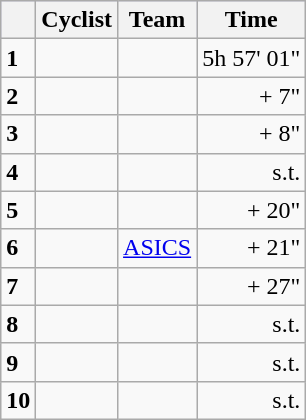<table class="wikitable">
<tr style="background:#ccccff;">
<th></th>
<th>Cyclist</th>
<th>Team</th>
<th>Time</th>
</tr>
<tr>
<td><strong>1</strong></td>
<td></td>
<td></td>
<td align=right>5h 57' 01"</td>
</tr>
<tr>
<td><strong>2</strong></td>
<td></td>
<td></td>
<td align=right>+ 7"</td>
</tr>
<tr>
<td><strong>3</strong></td>
<td></td>
<td></td>
<td align=right>+ 8"</td>
</tr>
<tr>
<td><strong>4</strong></td>
<td></td>
<td></td>
<td align=right>s.t.</td>
</tr>
<tr>
<td><strong>5</strong></td>
<td></td>
<td></td>
<td align=right>+ 20"</td>
</tr>
<tr>
<td><strong>6</strong></td>
<td></td>
<td><a href='#'>ASICS</a></td>
<td align=right>+ 21"</td>
</tr>
<tr>
<td><strong>7</strong></td>
<td></td>
<td></td>
<td align=right>+ 27"</td>
</tr>
<tr>
<td><strong>8</strong></td>
<td></td>
<td></td>
<td align=right>s.t.</td>
</tr>
<tr>
<td><strong>9</strong></td>
<td></td>
<td></td>
<td align=right>s.t.</td>
</tr>
<tr>
<td><strong>10</strong></td>
<td></td>
<td></td>
<td align=right>s.t.</td>
</tr>
</table>
